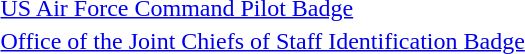<table>
<tr>
<td></td>
<td><a href='#'>US Air Force Command Pilot Badge</a></td>
</tr>
<tr>
<td></td>
<td><a href='#'>Office of the Joint Chiefs of Staff Identification Badge</a></td>
</tr>
</table>
